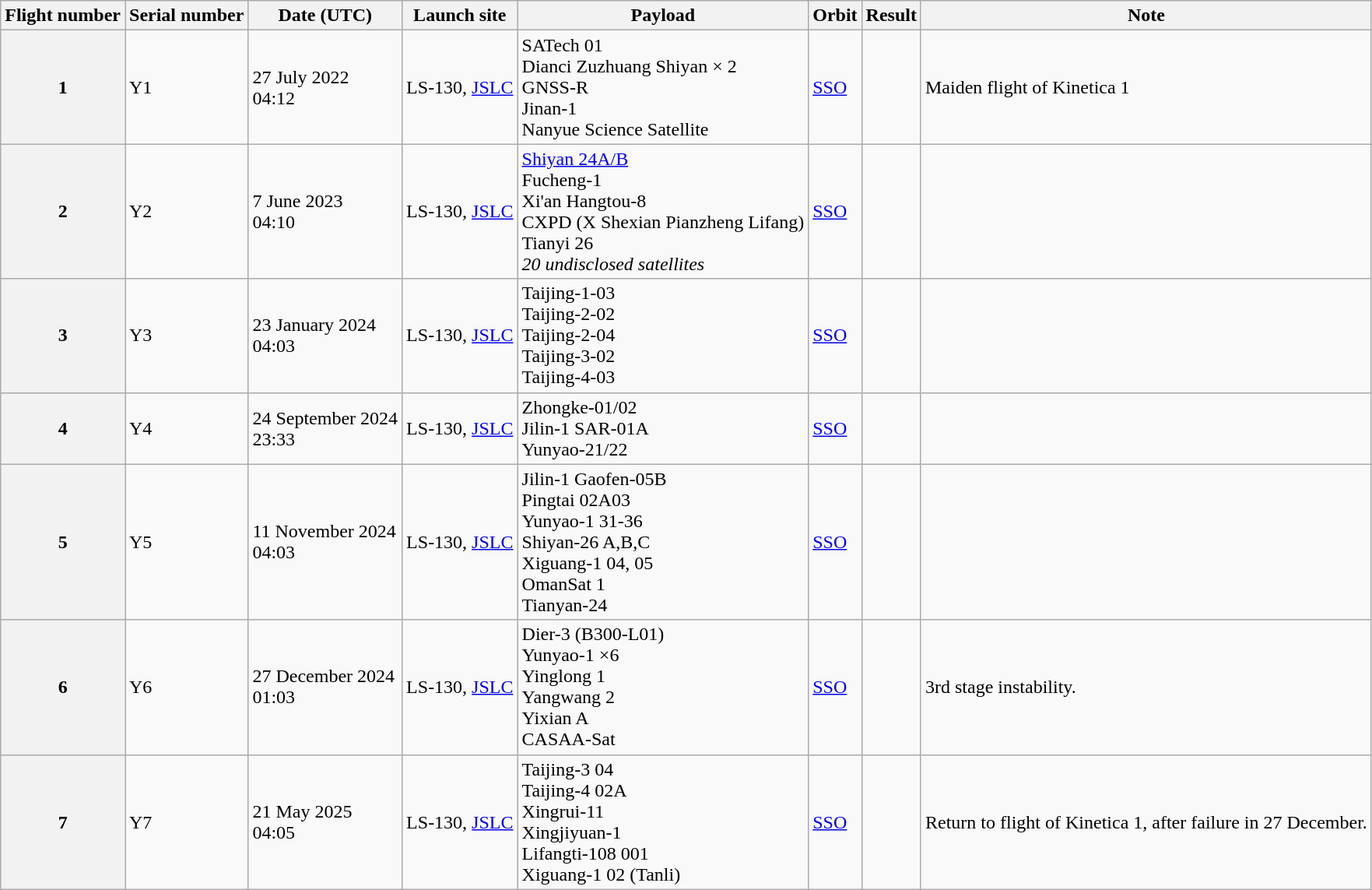<table class="wikitable">
<tr>
<th>Flight number</th>
<th>Serial number</th>
<th>Date (UTC)</th>
<th>Launch site</th>
<th>Payload</th>
<th>Orbit</th>
<th>Result</th>
<th>Note</th>
</tr>
<tr>
<th>1</th>
<td>Y1</td>
<td>27 July 2022<br>04:12</td>
<td>LS-130, <a href='#'>JSLC</a></td>
<td>SATech 01<br>Dianci Zuzhuang Shiyan × 2<br>GNSS-R<br>Jinan-1<br>Nanyue Science Satellite</td>
<td><a href='#'>SSO</a></td>
<td></td>
<td>Maiden flight of Kinetica 1</td>
</tr>
<tr>
<th>2</th>
<td>Y2</td>
<td>7 June 2023<br>04:10</td>
<td>LS-130, <a href='#'>JSLC</a></td>
<td><a href='#'>Shiyan 24A/B</a><br>Fucheng-1<br>Xi'an Hangtou-8<br>CXPD (X Shexian Pianzheng Lifang)<br>Tianyi 26<br><em>20 undisclosed satellites</em></td>
<td><a href='#'>SSO</a></td>
<td></td>
<td></td>
</tr>
<tr>
<th>3</th>
<td>Y3</td>
<td>23 January 2024<br>04:03</td>
<td>LS-130, <a href='#'>JSLC</a></td>
<td>Taijing-1-03<br>Taijing-2-02<br>Taijing-2-04<br>Taijing-3-02<br>Taijing-4-03</td>
<td><a href='#'>SSO</a></td>
<td></td>
<td></td>
</tr>
<tr>
<th>4</th>
<td>Y4</td>
<td>24 September 2024<br>23:33</td>
<td>LS-130, <a href='#'>JSLC</a></td>
<td>Zhongke-01/02<br>Jilin-1 SAR-01A<br>Yunyao-21/22</td>
<td><a href='#'>SSO</a></td>
<td></td>
<td></td>
</tr>
<tr>
<th>5</th>
<td>Y5</td>
<td>11 November 2024<br>04:03</td>
<td>LS-130, <a href='#'>JSLC</a></td>
<td>Jilin-1 Gaofen-05B<br>Pingtai 02A03<br>Yunyao-1 31-36<br>Shiyan-26 A,B,C<br>Xiguang-1 04, 05<br>OmanSat 1<br>Tianyan-24</td>
<td><a href='#'>SSO</a></td>
<td></td>
<td></td>
</tr>
<tr>
<th>6</th>
<td>Y6</td>
<td>27 December 2024<br>01:03</td>
<td>LS-130, <a href='#'>JSLC</a></td>
<td>Dier-3 (B300-L01)<br>Yunyao-1 ×6<br>Yinglong 1<br>Yangwang 2<br>Yixian A<br>CASAA-Sat</td>
<td><a href='#'>SSO</a></td>
<td></td>
<td>3rd stage instability.</td>
</tr>
<tr>
<th>7</th>
<td>Y7</td>
<td>21 May 2025<br>04:05</td>
<td>LS-130, <a href='#'>JSLC</a></td>
<td>Taijing-3 04<br>Taijing-4 02A<br>Xingrui-11<br>Xingjiyuan-1<br>Lifangti-108 001<br>Xiguang-1 02 (Tanli)</td>
<td><a href='#'>SSO</a></td>
<td></td>
<td>Return to flight of Kinetica 1, after failure in 27 December.</td>
</tr>
</table>
